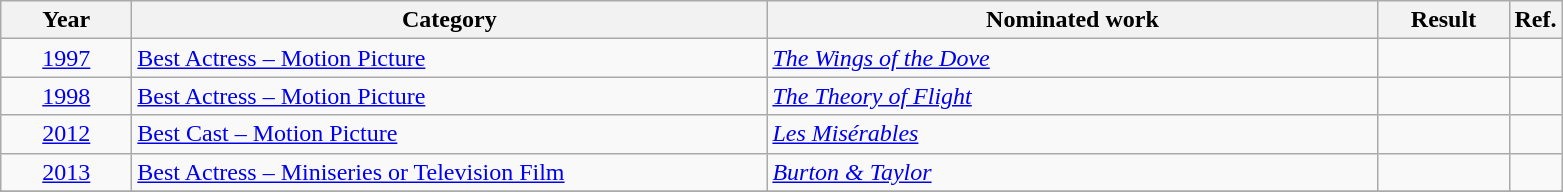<table class=wikitable>
<tr>
<th scope="col" style="width:5em;">Year</th>
<th scope="col" style="width:26em;">Category</th>
<th scope="col" style="width:25em;">Nominated work</th>
<th scope="col" style="width:5em;">Result</th>
<th>Ref.</th>
</tr>
<tr>
<td style="text-align:center;"><a href='#'>1997</a></td>
<td><a href='#'>Best Actress – Motion Picture</a></td>
<td><em><a href='#'>The Wings of the Dove</a></em></td>
<td></td>
<td></td>
</tr>
<tr>
<td align="center"><a href='#'>1998</a></td>
<td><a href='#'>Best Actress – Motion Picture</a></td>
<td><em><a href='#'>The Theory of Flight</a></em></td>
<td></td>
<td></td>
</tr>
<tr>
<td align="center"><a href='#'>2012</a></td>
<td><a href='#'>Best Cast – Motion Picture</a></td>
<td><em><a href='#'>Les Misérables</a></em></td>
<td></td>
<td></td>
</tr>
<tr>
<td align="center"><a href='#'>2013</a></td>
<td><a href='#'>Best Actress – Miniseries or Television Film</a></td>
<td><em><a href='#'>Burton & Taylor</a></em></td>
<td></td>
<td></td>
</tr>
<tr>
</tr>
</table>
